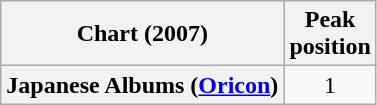<table class="wikitable plainrowheaders" style="text-align:center">
<tr>
<th scope="col">Chart (2007)</th>
<th scope="col">Peak<br>position</th>
</tr>
<tr>
<th scope="row">Japanese Albums (<a href='#'>Oricon</a>)</th>
<td>1</td>
</tr>
</table>
